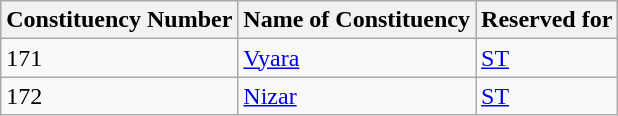<table class="wikitable">
<tr>
<th>Constituency Number</th>
<th>Name of Constituency</th>
<th>Reserved for</th>
</tr>
<tr>
<td>171</td>
<td><a href='#'>Vyara</a></td>
<td><a href='#'>ST</a></td>
</tr>
<tr>
<td>172</td>
<td><a href='#'>Nizar</a></td>
<td><a href='#'>ST</a></td>
</tr>
</table>
